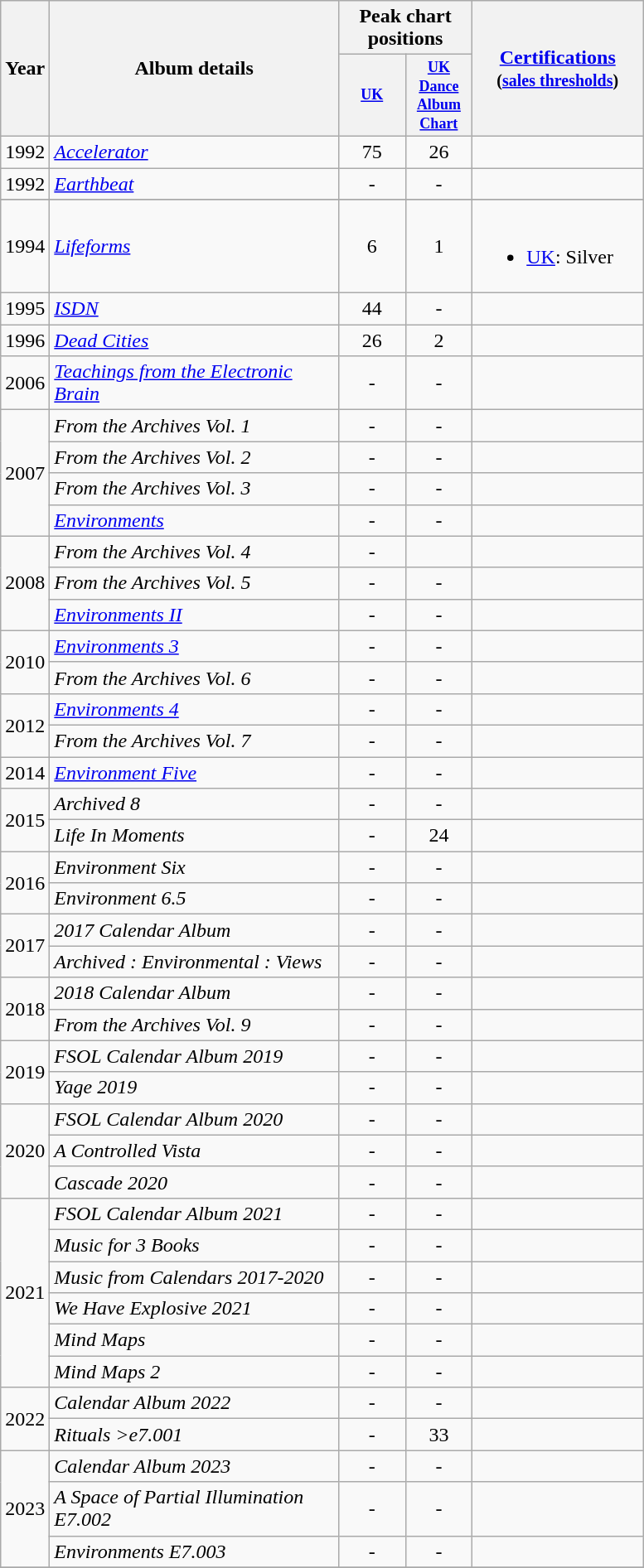<table class="wikitable" style="text-align:left;">
<tr>
<th rowspan="2">Year</th>
<th rowspan="2" style="width:225px;">Album details</th>
<th colspan="2">Peak chart positions</th>
<th width="130" rowspan="2"><a href='#'>Certifications</a><br><small>(<a href='#'>sales thresholds</a>)</small></th>
</tr>
<tr>
<th style="width:4em;font-size:75%"><a href='#'>UK</a><br></th>
<th style="width:4em;font-size:75%"><a href='#'>UK Dance Album Chart</a><br></th>
</tr>
<tr>
<td>1992</td>
<td><em><a href='#'>Accelerator</a></em></td>
<td style="text-align:center;">75</td>
<td style="text-align:center;">26</td>
</tr>
<tr>
<td>1992</td>
<td><em><a href='#'>Earthbeat</a></em></td>
<td style="text-align:center;">-</td>
<td style="text-align:center;">-</td>
<td></td>
</tr>
<tr>
</tr>
<tr>
<td>1994</td>
<td><em><a href='#'>Lifeforms</a></em></td>
<td style="text-align:center;">6</td>
<td style="text-align:center;">1</td>
<td><br><ul><li><a href='#'>UK</a>: Silver</li></ul></td>
</tr>
<tr>
<td>1995</td>
<td><em><a href='#'>ISDN</a></em></td>
<td style="text-align:center;">44</td>
<td style="text-align:center;">-</td>
<td></td>
</tr>
<tr>
<td>1996</td>
<td><em><a href='#'>Dead Cities</a></em></td>
<td style="text-align:center;">26</td>
<td style="text-align:center;">2</td>
<td></td>
</tr>
<tr>
<td>2006</td>
<td><em><a href='#'>Teachings from the Electronic Brain</a></em></td>
<td style="text-align:center;">-</td>
<td style="text-align:center;">-</td>
<td></td>
</tr>
<tr>
<td rowspan="4">2007</td>
<td><em>From the Archives Vol. 1</em></td>
<td style="text-align:center;">-</td>
<td style="text-align:center;">-</td>
<td></td>
</tr>
<tr>
<td><em>From the Archives Vol. 2</em></td>
<td style="text-align:center;">-</td>
<td style="text-align:center;">-</td>
<td></td>
</tr>
<tr>
<td><em>From the Archives Vol. 3</em></td>
<td style="text-align:center;">-</td>
<td style="text-align:center;">-</td>
<td></td>
</tr>
<tr>
<td><em><a href='#'>Environments</a></em></td>
<td style="text-align:center;">-</td>
<td style="text-align:center;">-</td>
<td></td>
</tr>
<tr>
<td rowspan="3">2008</td>
<td><em>From the Archives Vol. 4</em></td>
<td style="text-align:center;">-</td>
<td></td>
</tr>
<tr>
<td><em>From the Archives Vol. 5 </em></td>
<td style="text-align:center;">-</td>
<td style="text-align:center;">-</td>
<td></td>
</tr>
<tr>
<td><em><a href='#'>Environments II</a></em></td>
<td style="text-align:center;">-</td>
<td style="text-align:center;">-</td>
<td></td>
</tr>
<tr>
<td rowspan="2">2010</td>
<td><em><a href='#'>Environments 3</a></em></td>
<td style="text-align:center;">-</td>
<td style="text-align:center;">-</td>
<td></td>
</tr>
<tr>
<td><em>From the Archives Vol. 6</em></td>
<td style="text-align:center;">-</td>
<td style="text-align:center;">-</td>
<td></td>
</tr>
<tr>
<td rowspan="2">2012</td>
<td><em><a href='#'>Environments 4</a></em></td>
<td style="text-align:center;">-</td>
<td style="text-align:center;">-</td>
<td></td>
</tr>
<tr>
<td><em>From the Archives Vol. 7</em></td>
<td style="text-align:center;">-</td>
<td style="text-align:center;">-</td>
<td></td>
</tr>
<tr>
<td>2014</td>
<td><em><a href='#'>Environment Five</a></em></td>
<td style="text-align:center;">-</td>
<td style="text-align:center;">-</td>
<td></td>
</tr>
<tr>
<td rowspan="2">2015</td>
<td><em>Archived 8</em></td>
<td style="text-align:center;">-</td>
<td style="text-align:center;">-</td>
<td></td>
</tr>
<tr>
<td><em>Life In Moments</em></td>
<td style="text-align:center;">-</td>
<td style="text-align:center;">24</td>
<td></td>
</tr>
<tr>
<td rowspan="2">2016</td>
<td><em>Environment Six</em></td>
<td style="text-align:center;">-</td>
<td style="text-align:center;">-</td>
<td></td>
</tr>
<tr>
<td><em>Environment 6.5</em></td>
<td style="text-align:center;">-</td>
<td style="text-align:center;">-</td>
<td></td>
</tr>
<tr>
<td rowspan="2">2017</td>
<td><em>2017 Calendar Album</em></td>
<td style="text-align:center;">-</td>
<td style="text-align:center;">-</td>
<td></td>
</tr>
<tr>
<td><em>Archived : Environmental : Views</em></td>
<td style="text-align:center;">-</td>
<td style="text-align:center;">-</td>
<td></td>
</tr>
<tr>
<td rowspan="2">2018</td>
<td><em>2018 Calendar Album</em></td>
<td style="text-align:center;">-</td>
<td style="text-align:center;">-</td>
<td></td>
</tr>
<tr>
<td><em>From the Archives Vol. 9</em></td>
<td style="text-align:center;">-</td>
<td style="text-align:center;">-</td>
<td></td>
</tr>
<tr>
<td rowspan="2">2019</td>
<td><em>FSOL Calendar Album 2019</em></td>
<td style="text-align:center;">-</td>
<td style="text-align:center;">-</td>
<td></td>
</tr>
<tr>
<td><em>Yage 2019</em></td>
<td style="text-align:center;">-</td>
<td style="text-align:center;">-</td>
<td></td>
</tr>
<tr>
<td rowspan="3">2020</td>
<td><em>FSOL Calendar Album 2020</em></td>
<td style="text-align:center;">-</td>
<td style="text-align:center;">-</td>
<td></td>
</tr>
<tr>
<td><em>A Controlled Vista</em></td>
<td style="text-align:center;">-</td>
<td style="text-align:center;">-</td>
<td></td>
</tr>
<tr>
<td><em>Cascade 2020</em></td>
<td style="text-align:center;">-</td>
<td style="text-align:center;">-</td>
<td></td>
</tr>
<tr>
<td rowspan="6">2021</td>
<td><em>FSOL Calendar Album 2021</em></td>
<td style="text-align:center;">-</td>
<td style="text-align:center;">-</td>
<td></td>
</tr>
<tr>
<td><em>Music for 3 Books</em></td>
<td style="text-align:center;">-</td>
<td style="text-align:center;">-</td>
<td></td>
</tr>
<tr>
<td><em>Music from Calendars 2017-2020</em></td>
<td style="text-align:center;">-</td>
<td style="text-align:center;">-</td>
<td></td>
</tr>
<tr>
<td><em>We Have Explosive 2021</em></td>
<td style="text-align:center;">-</td>
<td style="text-align:center;">-</td>
<td></td>
</tr>
<tr>
<td><em>Mind Maps</em></td>
<td style="text-align:center;">-</td>
<td style="text-align:center;">-</td>
<td></td>
</tr>
<tr>
<td><em>Mind Maps 2</em></td>
<td style="text-align:center;">-</td>
<td style="text-align:center;">-</td>
<td></td>
</tr>
<tr>
<td rowspan="2">2022</td>
<td><em>Calendar Album 2022</em></td>
<td style="text-align:center;">-</td>
<td style="text-align:center;">-</td>
<td></td>
</tr>
<tr>
<td><em>Rituals >e7.001</em></td>
<td style="text-align:center;">-</td>
<td style="text-align:center;">33</td>
<td></td>
</tr>
<tr>
<td rowspan="3">2023</td>
<td><em>Calendar Album 2023</em></td>
<td style="text-align:center;">-</td>
<td style="text-align:center;">-</td>
<td></td>
</tr>
<tr>
<td><em>A Space of Partial Illumination E7.002</em></td>
<td style="text-align:center;">-</td>
<td style="text-align:center;">-</td>
<td></td>
</tr>
<tr>
<td><em>Environments E7.003</em></td>
<td style="text-align:center;">-</td>
<td style="text-align:center;">-</td>
<td></td>
</tr>
<tr>
</tr>
</table>
